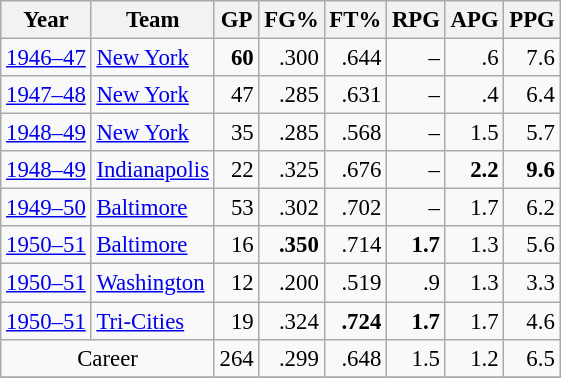<table class="wikitable sortable" style="font-size:95%; text-align:right;">
<tr>
<th>Year</th>
<th>Team</th>
<th>GP</th>
<th>FG%</th>
<th>FT%</th>
<th>RPG</th>
<th>APG</th>
<th>PPG</th>
</tr>
<tr>
<td style="text-align:left;"><a href='#'>1946–47</a></td>
<td style="text-align:left;"><a href='#'>New York</a></td>
<td><strong>60</strong></td>
<td>.300</td>
<td>.644</td>
<td>–</td>
<td>.6</td>
<td>7.6</td>
</tr>
<tr>
<td style="text-align:left;"><a href='#'>1947–48</a></td>
<td style="text-align:left;"><a href='#'>New York</a></td>
<td>47</td>
<td>.285</td>
<td>.631</td>
<td>–</td>
<td>.4</td>
<td>6.4</td>
</tr>
<tr>
<td style="text-align:left;"><a href='#'>1948–49</a></td>
<td style="text-align:left;"><a href='#'>New York</a></td>
<td>35</td>
<td>.285</td>
<td>.568</td>
<td>–</td>
<td>1.5</td>
<td>5.7</td>
</tr>
<tr>
<td style="text-align:left;"><a href='#'>1948–49</a></td>
<td style="text-align:left;"><a href='#'>Indianapolis</a></td>
<td>22</td>
<td>.325</td>
<td>.676</td>
<td>–</td>
<td><strong>2.2</strong></td>
<td><strong>9.6</strong></td>
</tr>
<tr>
<td style="text-align:left;"><a href='#'>1949–50</a></td>
<td style="text-align:left;"><a href='#'>Baltimore</a></td>
<td>53</td>
<td>.302</td>
<td>.702</td>
<td>–</td>
<td>1.7</td>
<td>6.2</td>
</tr>
<tr>
<td style="text-align:left;"><a href='#'>1950–51</a></td>
<td style="text-align:left;"><a href='#'>Baltimore</a></td>
<td>16</td>
<td><strong>.350</strong></td>
<td>.714</td>
<td><strong>1.7</strong></td>
<td>1.3</td>
<td>5.6</td>
</tr>
<tr>
<td style="text-align:left;"><a href='#'>1950–51</a></td>
<td style="text-align:left;"><a href='#'>Washington</a></td>
<td>12</td>
<td>.200</td>
<td>.519</td>
<td>.9</td>
<td>1.3</td>
<td>3.3</td>
</tr>
<tr>
<td style="text-align:left;"><a href='#'>1950–51</a></td>
<td style="text-align:left;"><a href='#'>Tri-Cities</a></td>
<td>19</td>
<td>.324</td>
<td><strong>.724</strong></td>
<td><strong>1.7</strong></td>
<td>1.7</td>
<td>4.6</td>
</tr>
<tr>
<td style="text-align:center;" colspan="2">Career</td>
<td>264</td>
<td>.299</td>
<td>.648</td>
<td>1.5</td>
<td>1.2</td>
<td>6.5</td>
</tr>
<tr>
</tr>
</table>
